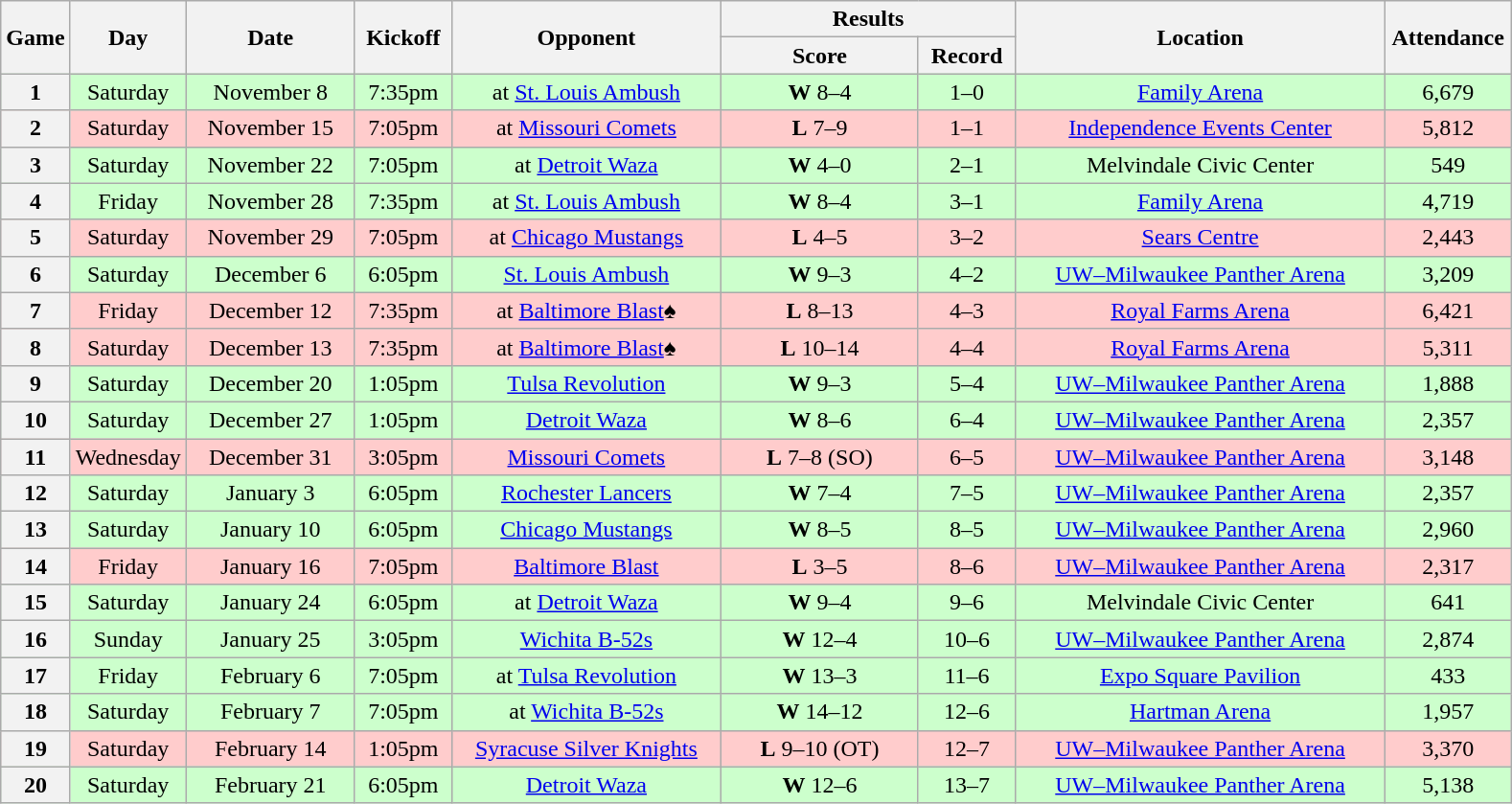<table class="wikitable">
<tr>
<th rowspan="2" width="40">Game</th>
<th rowspan="2" width="60">Day</th>
<th rowspan="2" width="110">Date</th>
<th rowspan="2" width="60">Kickoff</th>
<th rowspan="2" width="180">Opponent</th>
<th colspan="2" width="190">Results</th>
<th rowspan="2" width="250">Location</th>
<th rowspan="2" width="80">Attendance</th>
</tr>
<tr>
<th width="130">Score</th>
<th width="60">Record</th>
</tr>
<tr align="center" bgcolor="#CCFFCC">
<th>1</th>
<td>Saturday</td>
<td>November 8</td>
<td>7:35pm</td>
<td>at <a href='#'>St. Louis Ambush</a></td>
<td><strong>W</strong> 8–4</td>
<td>1–0</td>
<td><a href='#'>Family Arena</a></td>
<td>6,679</td>
</tr>
<tr align="center" bgcolor="#FFCCCC">
<th>2</th>
<td>Saturday</td>
<td>November 15</td>
<td>7:05pm</td>
<td>at <a href='#'>Missouri Comets</a></td>
<td><strong>L</strong> 7–9</td>
<td>1–1</td>
<td><a href='#'>Independence Events Center</a></td>
<td>5,812</td>
</tr>
<tr align="center" bgcolor="#CCFFCC">
<th>3</th>
<td>Saturday</td>
<td>November 22</td>
<td>7:05pm</td>
<td>at <a href='#'>Detroit Waza</a></td>
<td><strong>W</strong> 4–0</td>
<td>2–1</td>
<td>Melvindale Civic Center</td>
<td>549</td>
</tr>
<tr align="center" bgcolor="#CCFFCC">
<th>4</th>
<td>Friday</td>
<td>November 28</td>
<td>7:35pm</td>
<td>at <a href='#'>St. Louis Ambush</a></td>
<td><strong>W</strong> 8–4</td>
<td>3–1</td>
<td><a href='#'>Family Arena</a></td>
<td>4,719</td>
</tr>
<tr align="center" bgcolor="#FFCCCC">
<th>5</th>
<td>Saturday</td>
<td>November 29</td>
<td>7:05pm</td>
<td>at <a href='#'>Chicago Mustangs</a></td>
<td><strong>L</strong> 4–5</td>
<td>3–2</td>
<td><a href='#'>Sears Centre</a></td>
<td>2,443</td>
</tr>
<tr align="center" bgcolor="#CCFFCC">
<th>6</th>
<td>Saturday</td>
<td>December 6</td>
<td>6:05pm</td>
<td><a href='#'>St. Louis Ambush</a></td>
<td><strong>W</strong> 9–3</td>
<td>4–2</td>
<td><a href='#'>UW–Milwaukee Panther Arena</a></td>
<td>3,209</td>
</tr>
<tr align="center" bgcolor="#FFCCCC">
<th>7</th>
<td>Friday</td>
<td>December 12</td>
<td>7:35pm</td>
<td>at <a href='#'>Baltimore Blast</a>♠</td>
<td><strong>L</strong> 8–13</td>
<td>4–3</td>
<td><a href='#'>Royal Farms Arena</a></td>
<td>6,421</td>
</tr>
<tr align="center" bgcolor="#FFCCCC">
<th>8</th>
<td>Saturday</td>
<td>December 13</td>
<td>7:35pm</td>
<td>at <a href='#'>Baltimore Blast</a>♠</td>
<td><strong>L</strong> 10–14</td>
<td>4–4</td>
<td><a href='#'>Royal Farms Arena</a></td>
<td>5,311</td>
</tr>
<tr align="center" bgcolor="#CCFFCC">
<th>9</th>
<td>Saturday</td>
<td>December 20</td>
<td>1:05pm</td>
<td><a href='#'>Tulsa Revolution</a></td>
<td><strong>W</strong> 9–3</td>
<td>5–4</td>
<td><a href='#'>UW–Milwaukee Panther Arena</a></td>
<td>1,888</td>
</tr>
<tr align="center" bgcolor="#CCFFCC">
<th>10</th>
<td>Saturday</td>
<td>December 27</td>
<td>1:05pm</td>
<td><a href='#'>Detroit Waza</a></td>
<td><strong>W</strong> 8–6</td>
<td>6–4</td>
<td><a href='#'>UW–Milwaukee Panther Arena</a></td>
<td>2,357</td>
</tr>
<tr align="center" bgcolor="#FFCCCC">
<th>11</th>
<td>Wednesday</td>
<td>December 31</td>
<td>3:05pm</td>
<td><a href='#'>Missouri Comets</a></td>
<td><strong>L</strong> 7–8 (SO)</td>
<td>6–5</td>
<td><a href='#'>UW–Milwaukee Panther Arena</a></td>
<td>3,148</td>
</tr>
<tr align="center" bgcolor="#CCFFCC">
<th>12</th>
<td>Saturday</td>
<td>January 3</td>
<td>6:05pm</td>
<td><a href='#'>Rochester Lancers</a></td>
<td><strong>W</strong> 7–4</td>
<td>7–5</td>
<td><a href='#'>UW–Milwaukee Panther Arena</a></td>
<td>2,357</td>
</tr>
<tr align="center" bgcolor="#CCFFCC">
<th>13</th>
<td>Saturday</td>
<td>January 10</td>
<td>6:05pm</td>
<td><a href='#'>Chicago Mustangs</a></td>
<td><strong>W</strong> 8–5</td>
<td>8–5</td>
<td><a href='#'>UW–Milwaukee Panther Arena</a></td>
<td>2,960</td>
</tr>
<tr align="center" bgcolor="#FFCCCC">
<th>14</th>
<td>Friday</td>
<td>January 16</td>
<td>7:05pm</td>
<td><a href='#'>Baltimore Blast</a></td>
<td><strong>L</strong> 3–5</td>
<td>8–6</td>
<td><a href='#'>UW–Milwaukee Panther Arena</a></td>
<td>2,317</td>
</tr>
<tr align="center" bgcolor="#CCFFCC">
<th>15</th>
<td>Saturday</td>
<td>January 24</td>
<td>6:05pm</td>
<td>at <a href='#'>Detroit Waza</a></td>
<td><strong>W</strong> 9–4</td>
<td>9–6</td>
<td>Melvindale Civic Center</td>
<td>641</td>
</tr>
<tr align="center" bgcolor="#CCFFCC">
<th>16</th>
<td>Sunday</td>
<td>January 25</td>
<td>3:05pm</td>
<td><a href='#'>Wichita B-52s</a></td>
<td><strong>W</strong> 12–4</td>
<td>10–6</td>
<td><a href='#'>UW–Milwaukee Panther Arena</a></td>
<td>2,874</td>
</tr>
<tr align="center" bgcolor="#CCFFCC">
<th>17</th>
<td>Friday</td>
<td>February 6</td>
<td>7:05pm</td>
<td>at <a href='#'>Tulsa Revolution</a></td>
<td><strong>W</strong> 13–3</td>
<td>11–6</td>
<td><a href='#'>Expo Square Pavilion</a></td>
<td>433</td>
</tr>
<tr align="center" bgcolor="#CCFFCC">
<th>18</th>
<td>Saturday</td>
<td>February 7</td>
<td>7:05pm</td>
<td>at <a href='#'>Wichita B-52s</a></td>
<td><strong>W</strong> 14–12</td>
<td>12–6</td>
<td><a href='#'>Hartman Arena</a></td>
<td>1,957</td>
</tr>
<tr align="center" bgcolor="#FFCCCC">
<th>19</th>
<td>Saturday</td>
<td>February 14</td>
<td>1:05pm</td>
<td><a href='#'>Syracuse Silver Knights</a></td>
<td><strong>L</strong> 9–10 (OT)</td>
<td>12–7</td>
<td><a href='#'>UW–Milwaukee Panther Arena</a></td>
<td>3,370</td>
</tr>
<tr align="center" bgcolor="#CCFFCC">
<th>20</th>
<td>Saturday</td>
<td>February 21</td>
<td>6:05pm</td>
<td><a href='#'>Detroit Waza</a></td>
<td><strong>W</strong> 12–6</td>
<td>13–7</td>
<td><a href='#'>UW–Milwaukee Panther Arena</a></td>
<td>5,138</td>
</tr>
</table>
